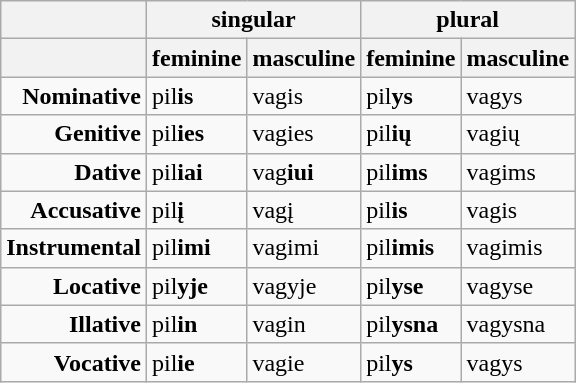<table class="wikitable">
<tr>
<th> </th>
<th colspan=2>singular</th>
<th colspan=2>plural</th>
</tr>
<tr>
<th> </th>
<th>feminine</th>
<th>masculine</th>
<th>feminine</th>
<th>masculine</th>
</tr>
<tr>
<td align="right"><strong>Nominative</strong></td>
<td>pil<strong>is</strong></td>
<td>vagis</td>
<td>pil<strong>ys</strong></td>
<td>vagys</td>
</tr>
<tr>
<td align="right"><strong>Genitive</strong></td>
<td>pil<strong>ies</strong></td>
<td>vagies</td>
<td>pil<strong>ių</strong></td>
<td>vagių</td>
</tr>
<tr>
<td align="right"><strong>Dative</strong></td>
<td>pil<strong>iai</strong></td>
<td>vag<strong>iui</strong></td>
<td>pil<strong>ims</strong></td>
<td>vagims</td>
</tr>
<tr>
<td align="right"><strong>Accusative</strong></td>
<td>pil<strong>į</strong></td>
<td>vagį</td>
<td>pil<strong>is</strong></td>
<td>vagis</td>
</tr>
<tr>
<td align="right"><strong>Instrumental</strong></td>
<td>pil<strong>imi</strong></td>
<td>vagimi</td>
<td>pil<strong>imis</strong></td>
<td>vagimis</td>
</tr>
<tr>
<td align="right"><strong>Locative</strong></td>
<td>pil<strong>yje</strong></td>
<td>vagyje</td>
<td>pil<strong>yse</strong></td>
<td>vagyse</td>
</tr>
<tr>
<td align="right"><strong>Illative</strong></td>
<td>pil<strong>in</strong></td>
<td>vagin</td>
<td>pil<strong>ysna</strong></td>
<td>vagysna</td>
</tr>
<tr>
<td align="right"><strong>Vocative</strong></td>
<td>pil<strong>ie</strong></td>
<td>vagie</td>
<td>pil<strong>ys</strong></td>
<td>vagys</td>
</tr>
</table>
